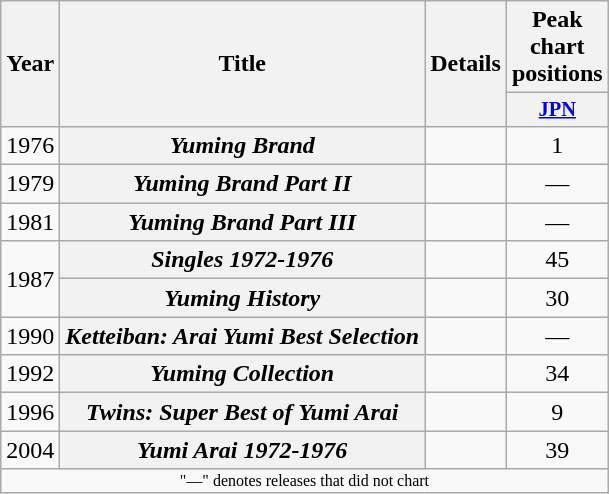<table class="wikitable plainrowheaders" style="text-align:center;">
<tr>
<th rowspan="2">Year</th>
<th rowspan="2">Title</th>
<th rowspan="2">Details</th>
<th colspan="1">Peak chart positions</th>
</tr>
<tr>
<th style="width:3em;font-size:85%"><a href='#'>JPN</a><br></th>
</tr>
<tr>
<td>1976</td>
<th scope="row"><em>Yuming Brand</em></th>
<td align="left"><br></td>
<td>1</td>
</tr>
<tr>
<td>1979</td>
<th scope="row"><em>Yuming Brand Part II</em></th>
<td align="left"><br></td>
<td>—</td>
</tr>
<tr>
<td>1981</td>
<th scope="row"><em>Yuming Brand Part III</em></th>
<td align="left"><br></td>
<td>—</td>
</tr>
<tr>
<td rowspan="2">1987</td>
<th scope="row"><em>Singles 1972-1976</em></th>
<td align="left"><br></td>
<td>45</td>
</tr>
<tr>
<th scope="row"><em>Yuming History</em></th>
<td align="left"><br></td>
<td>30</td>
</tr>
<tr>
<td>1990</td>
<th scope="row"><em>Ketteiban: Arai Yumi Best Selection</em><br></th>
<td align="left"><br></td>
<td>—</td>
</tr>
<tr>
<td>1992</td>
<th scope="row"><em>Yuming Collection</em></th>
<td align="left"><br></td>
<td>34</td>
</tr>
<tr>
<td>1996</td>
<th scope="row"><em>Twins: Super Best of Yumi Arai</em></th>
<td align="left"><br></td>
<td>9</td>
</tr>
<tr>
<td>2004</td>
<th scope="row"><em>Yumi Arai 1972-1976</em></th>
<td align="left"><br></td>
<td>39</td>
</tr>
<tr>
<td colspan="4" style="font-size:8pt">"—" denotes releases that did not chart</td>
</tr>
</table>
